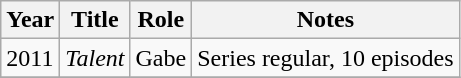<table class="wikitable">
<tr>
<th>Year</th>
<th>Title</th>
<th>Role</th>
<th>Notes</th>
</tr>
<tr>
<td>2011</td>
<td><em>Talent</em></td>
<td>Gabe</td>
<td>Series regular, 10 episodes</td>
</tr>
<tr>
</tr>
</table>
